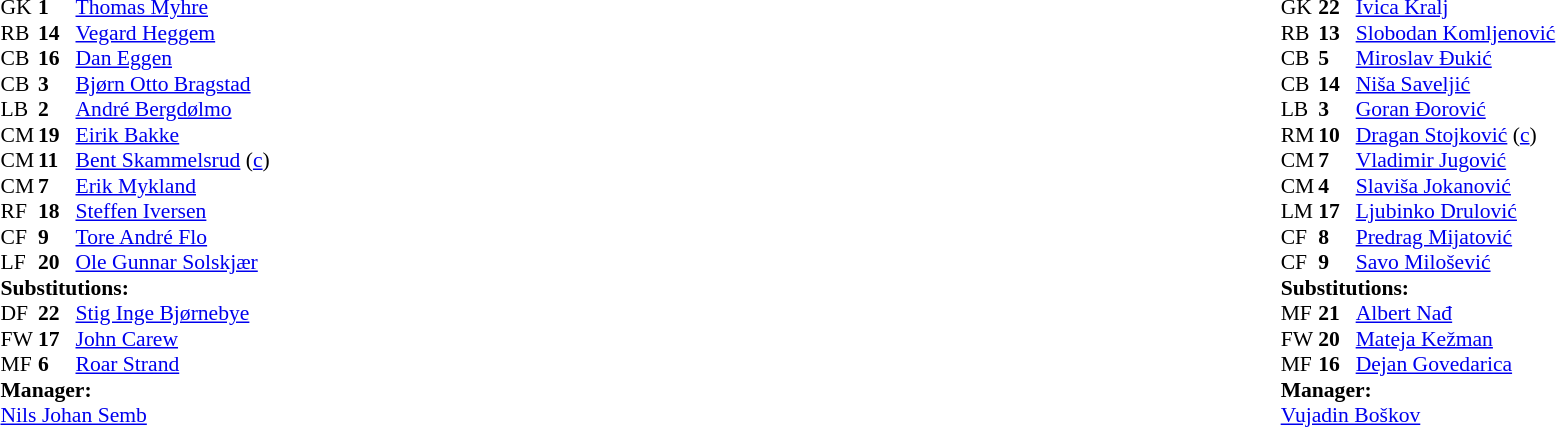<table style="width:100%;">
<tr>
<td style="vertical-align:top; width:40%;"><br><table style="font-size:90%" cellspacing="0" cellpadding="0">
<tr>
<th width="25"></th>
<th width="25"></th>
</tr>
<tr>
<td>GK</td>
<td><strong>1</strong></td>
<td><a href='#'>Thomas Myhre</a></td>
</tr>
<tr>
<td>RB</td>
<td><strong>14</strong></td>
<td><a href='#'>Vegard Heggem</a></td>
<td></td>
<td></td>
</tr>
<tr>
<td>CB</td>
<td><strong>16</strong></td>
<td><a href='#'>Dan Eggen</a></td>
</tr>
<tr>
<td>CB</td>
<td><strong>3</strong></td>
<td><a href='#'>Bjørn Otto Bragstad</a></td>
</tr>
<tr>
<td>LB</td>
<td><strong>2</strong></td>
<td><a href='#'>André Bergdølmo</a></td>
</tr>
<tr>
<td>CM</td>
<td><strong>19</strong></td>
<td><a href='#'>Eirik Bakke</a></td>
<td></td>
<td></td>
</tr>
<tr>
<td>CM</td>
<td><strong>11</strong></td>
<td><a href='#'>Bent Skammelsrud</a> (<a href='#'>c</a>)</td>
</tr>
<tr>
<td>CM</td>
<td><strong>7</strong></td>
<td><a href='#'>Erik Mykland</a></td>
<td></td>
</tr>
<tr>
<td>RF</td>
<td><strong>18</strong></td>
<td><a href='#'>Steffen Iversen</a></td>
<td></td>
<td></td>
</tr>
<tr>
<td>CF</td>
<td><strong>9</strong></td>
<td><a href='#'>Tore André Flo</a></td>
</tr>
<tr>
<td>LF</td>
<td><strong>20</strong></td>
<td><a href='#'>Ole Gunnar Solskjær</a></td>
</tr>
<tr>
<td colspan=3><strong>Substitutions:</strong></td>
</tr>
<tr>
<td>DF</td>
<td><strong>22</strong></td>
<td><a href='#'>Stig Inge Bjørnebye</a></td>
<td></td>
<td></td>
</tr>
<tr>
<td>FW</td>
<td><strong>17</strong></td>
<td><a href='#'>John Carew</a></td>
<td></td>
<td></td>
</tr>
<tr>
<td>MF</td>
<td><strong>6</strong></td>
<td><a href='#'>Roar Strand</a></td>
<td></td>
<td></td>
</tr>
<tr>
<td colspan=3><strong>Manager:</strong></td>
</tr>
<tr>
<td colspan=3><a href='#'>Nils Johan Semb</a></td>
</tr>
</table>
</td>
<td valign="top"></td>
<td style="vertical-align:top; width:50%;"><br><table style="font-size:90%; margin:auto;" cellspacing="0" cellpadding="0">
<tr>
<th width=25></th>
<th width=25></th>
</tr>
<tr>
<td>GK</td>
<td><strong>22</strong></td>
<td><a href='#'>Ivica Kralj</a></td>
</tr>
<tr>
<td>RB</td>
<td><strong>13</strong></td>
<td><a href='#'>Slobodan Komljenović</a></td>
</tr>
<tr>
<td>CB</td>
<td><strong>5</strong></td>
<td><a href='#'>Miroslav Đukić</a></td>
</tr>
<tr>
<td>CB</td>
<td><strong>14</strong></td>
<td><a href='#'>Niša Saveljić</a></td>
</tr>
<tr>
<td>LB</td>
<td><strong>3</strong></td>
<td><a href='#'>Goran Đorović</a></td>
</tr>
<tr>
<td>RM</td>
<td><strong>10</strong></td>
<td><a href='#'>Dragan Stojković</a> (<a href='#'>c</a>)</td>
<td></td>
<td></td>
</tr>
<tr>
<td>CM</td>
<td><strong>7</strong></td>
<td><a href='#'>Vladimir Jugović</a></td>
<td></td>
</tr>
<tr>
<td>CM</td>
<td><strong>4</strong></td>
<td><a href='#'>Slaviša Jokanović</a></td>
<td></td>
<td></td>
</tr>
<tr>
<td>LM</td>
<td><strong>17</strong></td>
<td><a href='#'>Ljubinko Drulović</a></td>
<td></td>
</tr>
<tr>
<td>CF</td>
<td><strong>8</strong></td>
<td><a href='#'>Predrag Mijatović</a></td>
<td></td>
<td></td>
</tr>
<tr>
<td>CF</td>
<td><strong>9</strong></td>
<td><a href='#'>Savo Milošević</a></td>
</tr>
<tr>
<td colspan=3><strong>Substitutions:</strong></td>
</tr>
<tr>
<td>MF</td>
<td><strong>21</strong></td>
<td><a href='#'>Albert Nađ</a></td>
<td></td>
<td></td>
</tr>
<tr>
<td>FW</td>
<td><strong>20</strong></td>
<td><a href='#'>Mateja Kežman</a></td>
<td></td>
<td></td>
</tr>
<tr>
<td>MF</td>
<td><strong>16</strong></td>
<td><a href='#'>Dejan Govedarica</a></td>
<td></td>
</tr>
<tr>
<td colspan=3><strong>Manager:</strong></td>
</tr>
<tr>
<td colspan=3><a href='#'>Vujadin Boškov</a></td>
</tr>
</table>
</td>
</tr>
</table>
